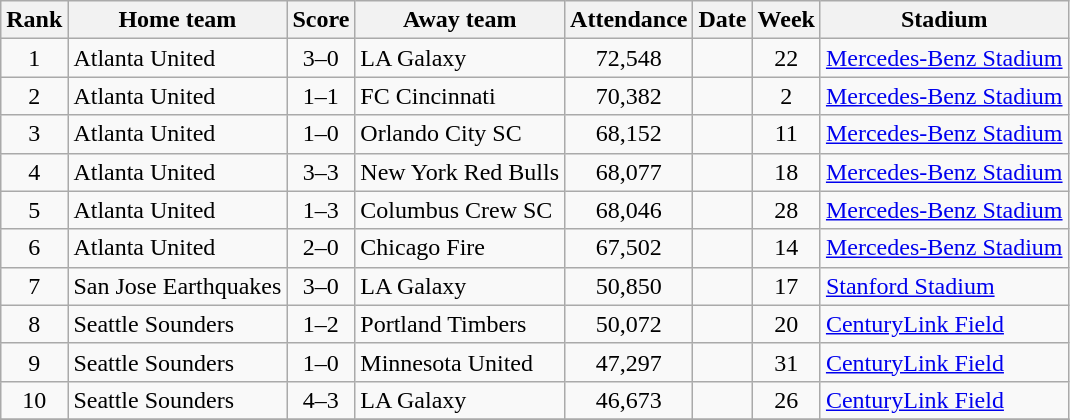<table class="wikitable sortable">
<tr>
<th>Rank</th>
<th>Home team</th>
<th>Score</th>
<th>Away team</th>
<th>Attendance</th>
<th>Date</th>
<th>Week</th>
<th>Stadium</th>
</tr>
<tr>
<td align="center">1</td>
<td>Atlanta United</td>
<td align="center">3–0</td>
<td>LA Galaxy</td>
<td align="center">72,548</td>
<td></td>
<td align="center">22</td>
<td><a href='#'>Mercedes-Benz Stadium</a></td>
</tr>
<tr>
<td align="center">2</td>
<td>Atlanta United</td>
<td align="center">1–1</td>
<td>FC Cincinnati</td>
<td align="center">70,382</td>
<td></td>
<td align="center">2</td>
<td><a href='#'>Mercedes-Benz Stadium</a></td>
</tr>
<tr>
<td align="center">3</td>
<td>Atlanta United</td>
<td align="center">1–0</td>
<td>Orlando City SC</td>
<td align="center">68,152</td>
<td></td>
<td align="center">11</td>
<td><a href='#'>Mercedes-Benz Stadium</a></td>
</tr>
<tr>
<td align="center">4</td>
<td>Atlanta United</td>
<td align="center">3–3</td>
<td>New York Red Bulls</td>
<td align="center">68,077</td>
<td></td>
<td align="center">18</td>
<td><a href='#'>Mercedes-Benz Stadium</a></td>
</tr>
<tr>
<td align="center">5</td>
<td>Atlanta United</td>
<td align="center">1–3</td>
<td>Columbus Crew SC</td>
<td align="center">68,046</td>
<td></td>
<td align="center">28</td>
<td><a href='#'>Mercedes-Benz Stadium</a></td>
</tr>
<tr>
<td align="center">6</td>
<td>Atlanta United</td>
<td align="center">2–0</td>
<td>Chicago Fire</td>
<td align="center">67,502</td>
<td></td>
<td align="center">14</td>
<td><a href='#'>Mercedes-Benz Stadium</a></td>
</tr>
<tr>
<td align="center">7</td>
<td>San Jose Earthquakes</td>
<td align="center">3–0</td>
<td>LA Galaxy</td>
<td align="center">50,850</td>
<td></td>
<td align="center">17</td>
<td><a href='#'>Stanford Stadium</a></td>
</tr>
<tr>
<td align="center">8</td>
<td>Seattle Sounders</td>
<td align="center">1–2</td>
<td>Portland Timbers</td>
<td align="center">50,072</td>
<td></td>
<td align="center">20</td>
<td><a href='#'>CenturyLink Field</a></td>
</tr>
<tr>
<td align="center">9</td>
<td>Seattle Sounders</td>
<td align="center">1–0</td>
<td>Minnesota United</td>
<td align="center">47,297</td>
<td></td>
<td align="center">31</td>
<td><a href='#'>CenturyLink Field</a></td>
</tr>
<tr>
<td align="center">10</td>
<td>Seattle Sounders</td>
<td align="center">4–3</td>
<td>LA Galaxy</td>
<td align="center">46,673</td>
<td></td>
<td align="center">26</td>
<td><a href='#'>CenturyLink Field</a></td>
</tr>
<tr>
</tr>
</table>
